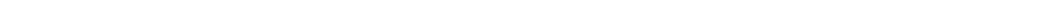<table style="width:88%; text-align:center;">
<tr style="color:white;">
<td style="background:"><strong>77</strong></td>
<td style="background:"><strong>9</strong></td>
<td style="background:"><strong>13</strong></td>
</tr>
</table>
